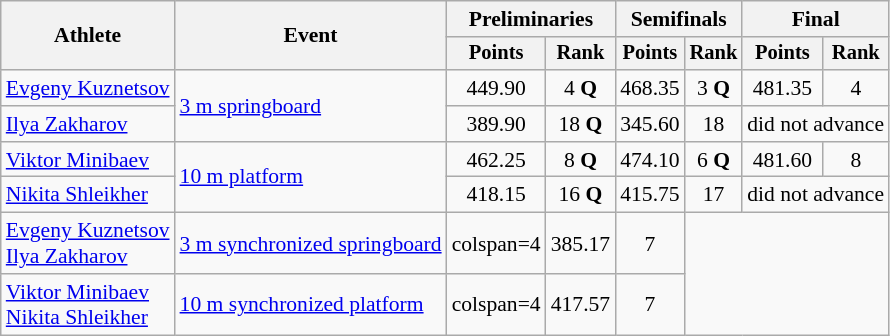<table class=wikitable style="font-size:90%">
<tr>
<th rowspan="2">Athlete</th>
<th rowspan="2">Event</th>
<th colspan="2">Preliminaries</th>
<th colspan="2">Semifinals</th>
<th colspan="2">Final</th>
</tr>
<tr style="font-size:95%">
<th>Points</th>
<th>Rank</th>
<th>Points</th>
<th>Rank</th>
<th>Points</th>
<th>Rank</th>
</tr>
<tr align=center>
<td align=left><a href='#'>Evgeny Kuznetsov</a></td>
<td align=left rowspan=2><a href='#'>3 m springboard</a></td>
<td>449.90</td>
<td>4 <strong>Q</strong></td>
<td>468.35</td>
<td>3 <strong>Q</strong></td>
<td>481.35</td>
<td>4</td>
</tr>
<tr align=center>
<td align=left><a href='#'>Ilya Zakharov</a></td>
<td>389.90</td>
<td>18 <strong>Q</strong></td>
<td>345.60</td>
<td>18</td>
<td colspan=2>did not advance</td>
</tr>
<tr align=center>
<td align=left><a href='#'>Viktor Minibaev</a></td>
<td align=left rowspan=2><a href='#'>10 m platform</a></td>
<td>462.25</td>
<td>8 <strong>Q</strong></td>
<td>474.10</td>
<td>6 <strong>Q</strong></td>
<td>481.60</td>
<td>8</td>
</tr>
<tr align=center>
<td align=left><a href='#'>Nikita Shleikher</a></td>
<td>418.15</td>
<td>16 <strong>Q</strong></td>
<td>415.75</td>
<td>17</td>
<td colspan=2>did not advance</td>
</tr>
<tr align=center>
<td align=left><a href='#'>Evgeny Kuznetsov</a><br><a href='#'>Ilya Zakharov</a></td>
<td align=left><a href='#'>3 m synchronized springboard</a></td>
<td>colspan=4 </td>
<td>385.17</td>
<td>7</td>
</tr>
<tr align=center>
<td align=left><a href='#'>Viktor Minibaev</a><br><a href='#'>Nikita Shleikher</a></td>
<td align=left><a href='#'>10 m synchronized platform</a></td>
<td>colspan=4 </td>
<td>417.57</td>
<td>7</td>
</tr>
</table>
